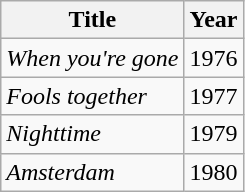<table class="wikitable">
<tr>
<th>Title</th>
<th>Year</th>
</tr>
<tr>
<td><em>When you're gone</em></td>
<td>1976</td>
</tr>
<tr>
<td><em>Fools together</em></td>
<td>1977</td>
</tr>
<tr>
<td><em>Nighttime</em></td>
<td>1979</td>
</tr>
<tr>
<td><em>Amsterdam</em></td>
<td>1980</td>
</tr>
</table>
